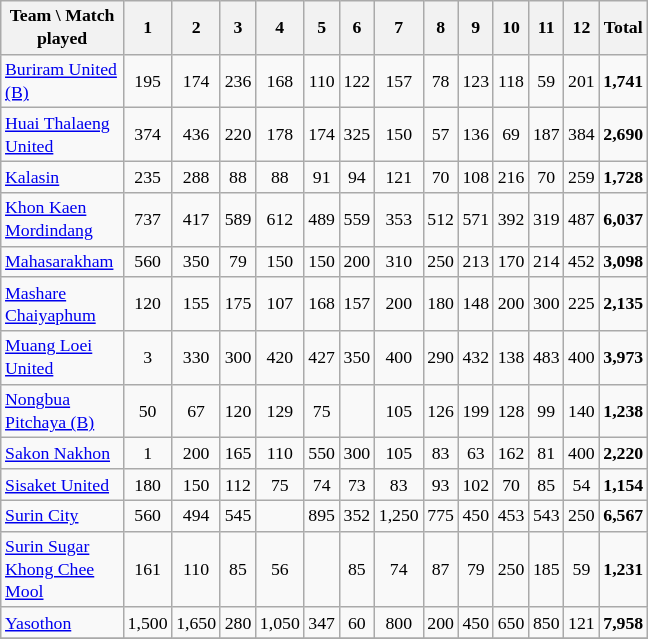<table class="wikitable sortable" style="font-size: 74%; text-align:center;">
<tr>
<th style="width:76px;">Team \ Match played</th>
<th align=center>1</th>
<th align=center>2</th>
<th align=center>3</th>
<th align=center>4</th>
<th align=center>5</th>
<th align=center>6</th>
<th align=center>7</th>
<th align=center>8</th>
<th align=center>9</th>
<th align=center>10</th>
<th align=center>11</th>
<th align=center>12</th>
<th align=center>Total</th>
</tr>
<tr align=center>
<td align=left><a href='#'>Buriram United (B)</a></td>
<td>195</td>
<td>174</td>
<td>236</td>
<td>168</td>
<td>110</td>
<td>122</td>
<td>157</td>
<td>78</td>
<td>123</td>
<td>118</td>
<td>59</td>
<td>201</td>
<td><strong>1,741</strong></td>
</tr>
<tr align=center>
<td align=left><a href='#'>Huai Thalaeng United</a></td>
<td>374</td>
<td>436</td>
<td>220</td>
<td>178</td>
<td>174</td>
<td>325</td>
<td>150</td>
<td>57</td>
<td>136</td>
<td>69</td>
<td>187</td>
<td>384</td>
<td><strong>2,690</strong></td>
</tr>
<tr align=center>
<td align=left><a href='#'>Kalasin</a></td>
<td>235</td>
<td>288</td>
<td>88</td>
<td>88</td>
<td>91</td>
<td>94</td>
<td>121</td>
<td>70</td>
<td>108</td>
<td>216</td>
<td>70</td>
<td>259</td>
<td><strong>1,728</strong></td>
</tr>
<tr align=center>
<td align=left><a href='#'>Khon Kaen Mordindang</a></td>
<td>737</td>
<td>417</td>
<td>589</td>
<td>612</td>
<td>489</td>
<td>559</td>
<td>353</td>
<td>512</td>
<td>571</td>
<td>392</td>
<td>319</td>
<td>487</td>
<td><strong>6,037</strong></td>
</tr>
<tr align=center>
<td align=left><a href='#'>Mahasarakham</a></td>
<td>560</td>
<td>350</td>
<td>79</td>
<td>150</td>
<td>150</td>
<td>200</td>
<td>310</td>
<td>250</td>
<td>213</td>
<td>170</td>
<td>214</td>
<td>452</td>
<td><strong>3,098</strong></td>
</tr>
<tr align=center>
<td align=left><a href='#'>Mashare Chaiyaphum</a></td>
<td>120</td>
<td>155</td>
<td>175</td>
<td>107</td>
<td>168</td>
<td>157</td>
<td>200</td>
<td>180</td>
<td>148</td>
<td>200</td>
<td>300</td>
<td>225</td>
<td><strong>2,135</strong></td>
</tr>
<tr align=center>
<td align=left><a href='#'>Muang Loei United</a></td>
<td>3</td>
<td>330</td>
<td>300</td>
<td>420</td>
<td>427</td>
<td>350</td>
<td>400</td>
<td>290</td>
<td>432</td>
<td>138</td>
<td>483</td>
<td>400</td>
<td><strong>3,973</strong></td>
</tr>
<tr align=center>
<td align=left><a href='#'>Nongbua Pitchaya (B)</a></td>
<td>50</td>
<td>67</td>
<td>120</td>
<td>129</td>
<td>75</td>
<td></td>
<td>105</td>
<td>126</td>
<td>199</td>
<td>128</td>
<td>99</td>
<td>140</td>
<td><strong>1,238</strong></td>
</tr>
<tr align=center>
<td align=left><a href='#'>Sakon Nakhon</a></td>
<td>1</td>
<td>200</td>
<td>165</td>
<td>110</td>
<td>550</td>
<td>300</td>
<td>105</td>
<td>83</td>
<td>63</td>
<td>162</td>
<td>81</td>
<td>400</td>
<td><strong>2,220</strong></td>
</tr>
<tr align=center>
<td align=left><a href='#'>Sisaket United</a></td>
<td>180</td>
<td>150</td>
<td>112</td>
<td>75</td>
<td>74</td>
<td>73</td>
<td>83</td>
<td>93</td>
<td>102</td>
<td>70</td>
<td>85</td>
<td>54</td>
<td><strong>1,154</strong></td>
</tr>
<tr align=center>
<td align=left><a href='#'>Surin City</a></td>
<td>560</td>
<td>494</td>
<td>545</td>
<td></td>
<td>895</td>
<td>352</td>
<td>1,250</td>
<td>775</td>
<td>450</td>
<td>453</td>
<td>543</td>
<td>250</td>
<td><strong>6,567</strong></td>
</tr>
<tr align=center>
<td align=left><a href='#'>Surin Sugar Khong Chee Mool</a></td>
<td>161</td>
<td>110</td>
<td>85</td>
<td>56</td>
<td></td>
<td>85</td>
<td>74</td>
<td>87</td>
<td>79</td>
<td>250</td>
<td>185</td>
<td>59</td>
<td><strong>1,231</strong></td>
</tr>
<tr align=center>
<td align=left><a href='#'>Yasothon</a></td>
<td>1,500</td>
<td>1,650</td>
<td>280</td>
<td>1,050</td>
<td>347</td>
<td>60</td>
<td>800</td>
<td>200</td>
<td>450</td>
<td>650</td>
<td>850</td>
<td>121</td>
<td><strong>7,958</strong></td>
</tr>
<tr align=center>
</tr>
</table>
